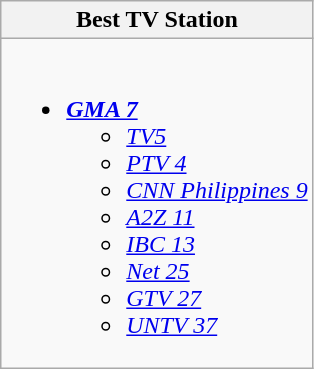<table class=wikitable>
<tr>
<th style:"width:50%">Best TV Station</th>
</tr>
<tr>
<td valign="top"><br><ul><li><strong><em><a href='#'>GMA 7</a></em></strong><ul><li><em><a href='#'>TV5</a></em></li><li><em><a href='#'>PTV 4</a></em></li><li><em><a href='#'>CNN Philippines 9</a></em></li><li><em><a href='#'>A2Z 11</a></em></li><li><em><a href='#'>IBC 13</a></em></li><li><em><a href='#'>Net 25</a></em></li><li><em><a href='#'>GTV 27</a></em></li><li><em><a href='#'>UNTV 37</a></em></li></ul></li></ul></td>
</tr>
</table>
